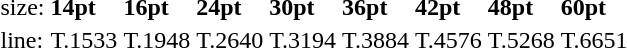<table style="margin-left:40px;">
<tr>
<td>size:</td>
<td><strong>14pt</strong></td>
<td><strong>16pt</strong></td>
<td><strong>24pt</strong></td>
<td><strong>30pt</strong></td>
<td><strong>36pt</strong></td>
<td><strong>42pt</strong></td>
<td><strong>48pt</strong></td>
<td><strong>60pt</strong></td>
</tr>
<tr>
<td>line:</td>
<td>T.1533</td>
<td>T.1948</td>
<td>T.2640</td>
<td>T.3194</td>
<td>T.3884</td>
<td>T.4576</td>
<td>T.5268</td>
<td>T.6651</td>
</tr>
</table>
